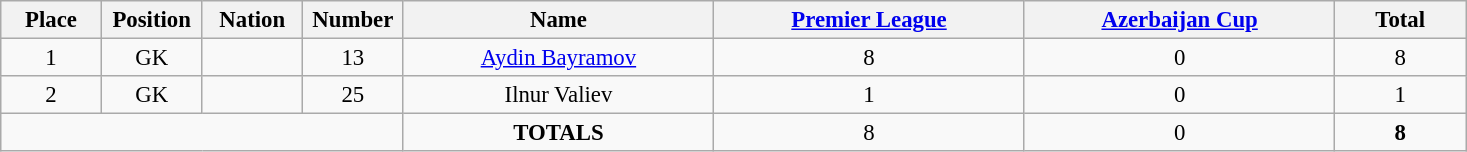<table class="wikitable" style="font-size: 95%; text-align: center;">
<tr>
<th width=60>Place</th>
<th width=60>Position</th>
<th width=60>Nation</th>
<th width=60>Number</th>
<th width=200>Name</th>
<th width=200><a href='#'>Premier League</a></th>
<th width=200><a href='#'>Azerbaijan Cup</a></th>
<th width=80><strong>Total</strong></th>
</tr>
<tr>
<td>1</td>
<td>GK</td>
<td></td>
<td>13</td>
<td><a href='#'>Aydin Bayramov</a></td>
<td>8</td>
<td>0</td>
<td>8</td>
</tr>
<tr>
<td>2</td>
<td>GK</td>
<td></td>
<td>25</td>
<td>Ilnur Valiev</td>
<td>1</td>
<td>0</td>
<td>1</td>
</tr>
<tr>
<td colspan="4"></td>
<td><strong>TOTALS</strong></td>
<td>8</td>
<td>0</td>
<td><strong>8</strong></td>
</tr>
</table>
